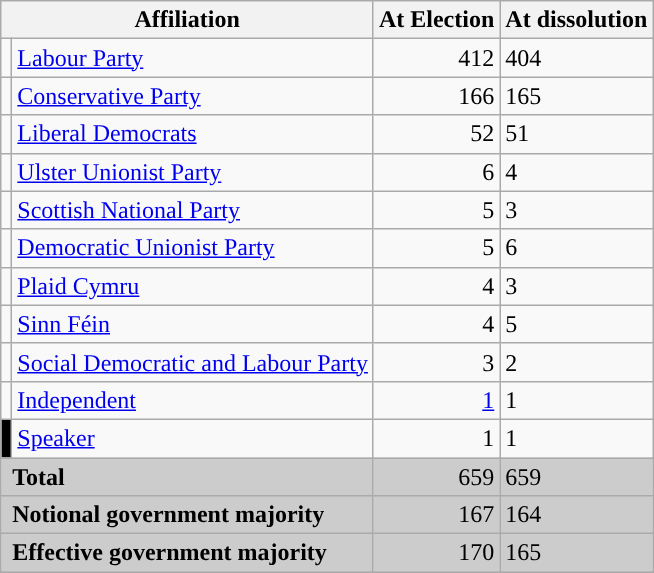<table class="wikitable">
<tr>
<th colspan="2">Affiliation</th>
<th>At Election</th>
<th>At dissolution</th>
</tr>
<tr>
<td style="color:inherit;background:"></td>
<td><a href='#'>Labour Party</a></td>
<td align="right">412</td>
<td>404</td>
</tr>
<tr>
<td style="color:inherit;background:"></td>
<td><a href='#'>Conservative Party</a></td>
<td align="right">166</td>
<td>165</td>
</tr>
<tr>
<td style="color:inherit;background:"></td>
<td><a href='#'>Liberal Democrats</a></td>
<td align="right">52</td>
<td>51</td>
</tr>
<tr>
<td style="color:inherit;background:"></td>
<td><a href='#'>Ulster Unionist Party</a></td>
<td align="right">6</td>
<td>4</td>
</tr>
<tr>
<td style="color:inherit;background:"></td>
<td><a href='#'>Scottish National Party</a></td>
<td align="right">5</td>
<td>3</td>
</tr>
<tr>
<td style="color:inherit;background:"></td>
<td><a href='#'>Democratic Unionist Party</a></td>
<td align="right">5</td>
<td>6</td>
</tr>
<tr>
<td style="color:inherit;background:"></td>
<td><a href='#'>Plaid Cymru</a></td>
<td align="right">4</td>
<td>3</td>
</tr>
<tr>
<td style="color:inherit;background:"></td>
<td><a href='#'>Sinn Féin</a></td>
<td align="right">4</td>
<td>5</td>
</tr>
<tr>
<td style="color:inherit;background:"></td>
<td><a href='#'>Social Democratic and Labour Party</a></td>
<td align="right">3</td>
<td>2</td>
</tr>
<tr>
<td style="color:inherit;background:"></td>
<td><a href='#'>Independent</a></td>
<td align="right"><a href='#'>1</a></td>
<td>1</td>
</tr>
<tr>
<td bgcolor="black"></td>
<td><a href='#'>Speaker</a></td>
<td align="right">1</td>
<td>1</td>
</tr>
<tr bgcolor="CCCCCC">
<td colspan="2" rowspan="1"> <strong>Total</strong></td>
<td align="right">659</td>
<td>659</td>
</tr>
<tr bgcolor="CCCCCC">
<td colspan="2" rowspan="1"> <strong>Notional government majority</strong></td>
<td align="right">167</td>
<td>164</td>
</tr>
<tr bgcolor="CCCCCC">
<td colspan="2" rowspan="1"> <strong>Effective government majority</strong></td>
<td align="right">170</td>
<td>165</td>
</tr>
<tr>
</tr>
</table>
